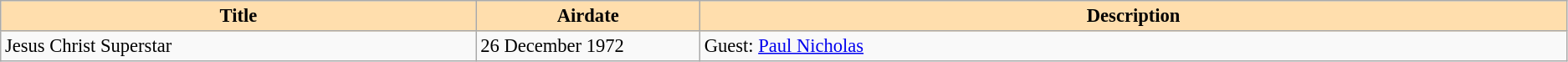<table class="wikitable" border=1 style="font-size: 94%">
<tr>
<th style="background:#ffdead" width=17%>Title</th>
<th style="background:#ffdead" width=8%>Airdate</th>
<th style="background:#ffdead" width=31%>Description</th>
</tr>
<tr>
<td>Jesus Christ Superstar</td>
<td>26 December 1972</td>
<td>Guest: <a href='#'>Paul Nicholas</a></td>
</tr>
</table>
